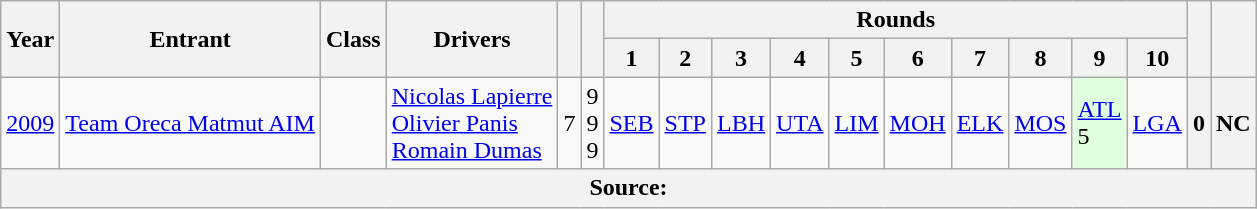<table class="wikitable">
<tr>
<th rowspan="2">Year</th>
<th rowspan="2">Entrant</th>
<th rowspan="2">Class</th>
<th rowspan="2">Drivers</th>
<th rowspan="2"></th>
<th rowspan="2"></th>
<th colspan="10">Rounds</th>
<th rowspan="2"></th>
<th rowspan="2"></th>
</tr>
<tr>
<th>1</th>
<th>2</th>
<th>3</th>
<th>4</th>
<th>5</th>
<th>6</th>
<th>7</th>
<th>8</th>
<th>9</th>
<th>10</th>
</tr>
<tr>
<td><a href='#'>2009</a></td>
<td> <a href='#'>Team Oreca Matmut AIM</a></td>
<td></td>
<td> <a href='#'>Nicolas Lapierre</a><br> <a href='#'>Olivier Panis</a><br> <a href='#'>Romain Dumas</a></td>
<td>7</td>
<td>9<br>9<br>9</td>
<td><a href='#'>SEB</a><br></td>
<td><a href='#'>STP</a><br></td>
<td><a href='#'>LBH</a><br></td>
<td><a href='#'>UTA</a><br></td>
<td><a href='#'>LIM</a><br></td>
<td><a href='#'>MOH</a><br></td>
<td><a href='#'>ELK</a><br></td>
<td><a href='#'>MOS</a><br></td>
<td style="background:#DFFFDF;"><a href='#'>ATL</a><br>5</td>
<td><a href='#'>LGA</a><br></td>
<th>0</th>
<th>NC</th>
</tr>
<tr>
<th colspan="18">Source:</th>
</tr>
</table>
